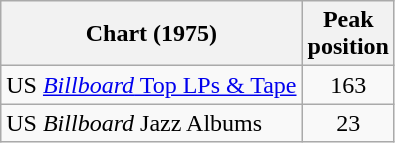<table class="wikitable">
<tr>
<th>Chart (1975)</th>
<th>Peak<br>position</th>
</tr>
<tr>
<td>US <a href='#'><em>Billboard</em> Top LPs & Tape</a></td>
<td align="center">163</td>
</tr>
<tr>
<td>US <em>Billboard</em> Jazz Albums</td>
<td align="center">23</td>
</tr>
</table>
